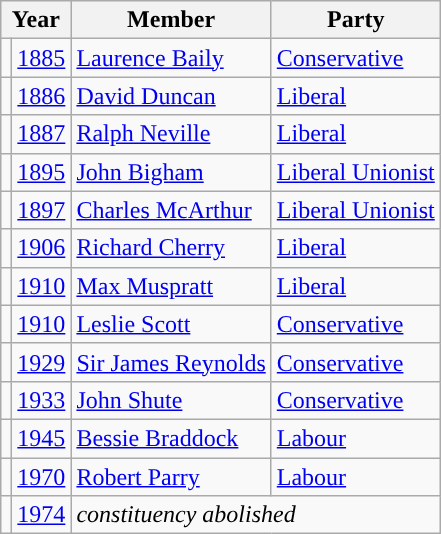<table class="wikitable">
<tr>
<th colspan="2">Year</th>
<th>Member</th>
<th>Party</th>
</tr>
<tr>
<td style="color:inherit;background-color: "></td>
<td><a href='#'>1885</a></td>
<td><a href='#'>Laurence Baily</a></td>
<td><a href='#'>Conservative</a></td>
</tr>
<tr>
<td style="color:inherit;background-color: "></td>
<td><a href='#'>1886</a></td>
<td><a href='#'>David Duncan</a></td>
<td><a href='#'>Liberal</a></td>
</tr>
<tr>
<td style="color:inherit;background-color: "></td>
<td><a href='#'>1887</a></td>
<td><a href='#'>Ralph Neville</a></td>
<td><a href='#'>Liberal</a></td>
</tr>
<tr>
<td style="color:inherit;background-color: "></td>
<td><a href='#'>1895</a></td>
<td><a href='#'>John Bigham</a></td>
<td><a href='#'>Liberal Unionist</a></td>
</tr>
<tr>
<td style="color:inherit;background-color: "></td>
<td><a href='#'>1897</a></td>
<td><a href='#'>Charles McArthur</a></td>
<td><a href='#'>Liberal Unionist</a></td>
</tr>
<tr>
<td style="color:inherit;background-color: "></td>
<td><a href='#'>1906</a></td>
<td><a href='#'>Richard Cherry</a></td>
<td><a href='#'>Liberal</a></td>
</tr>
<tr>
<td style="color:inherit;background-color: "></td>
<td><a href='#'>1910</a></td>
<td><a href='#'>Max Muspratt</a></td>
<td><a href='#'>Liberal</a></td>
</tr>
<tr>
<td style="color:inherit;background-color: "></td>
<td><a href='#'>1910</a></td>
<td><a href='#'>Leslie Scott</a></td>
<td><a href='#'>Conservative</a></td>
</tr>
<tr>
<td style="color:inherit;background-color: "></td>
<td><a href='#'>1929</a></td>
<td><a href='#'>Sir James Reynolds</a></td>
<td><a href='#'>Conservative</a></td>
</tr>
<tr>
<td style="color:inherit;background-color: "></td>
<td><a href='#'>1933</a></td>
<td><a href='#'>John Shute</a></td>
<td><a href='#'>Conservative</a></td>
</tr>
<tr>
<td style="color:inherit;background-color: "></td>
<td><a href='#'>1945</a></td>
<td><a href='#'>Bessie Braddock</a></td>
<td><a href='#'>Labour</a></td>
</tr>
<tr>
<td style="color:inherit;background-color: "></td>
<td><a href='#'>1970</a></td>
<td><a href='#'>Robert Parry</a></td>
<td><a href='#'>Labour</a></td>
</tr>
<tr>
<td></td>
<td><a href='#'>1974</a></td>
<td colspan="2"><em>constituency abolished</em></td>
</tr>
</table>
